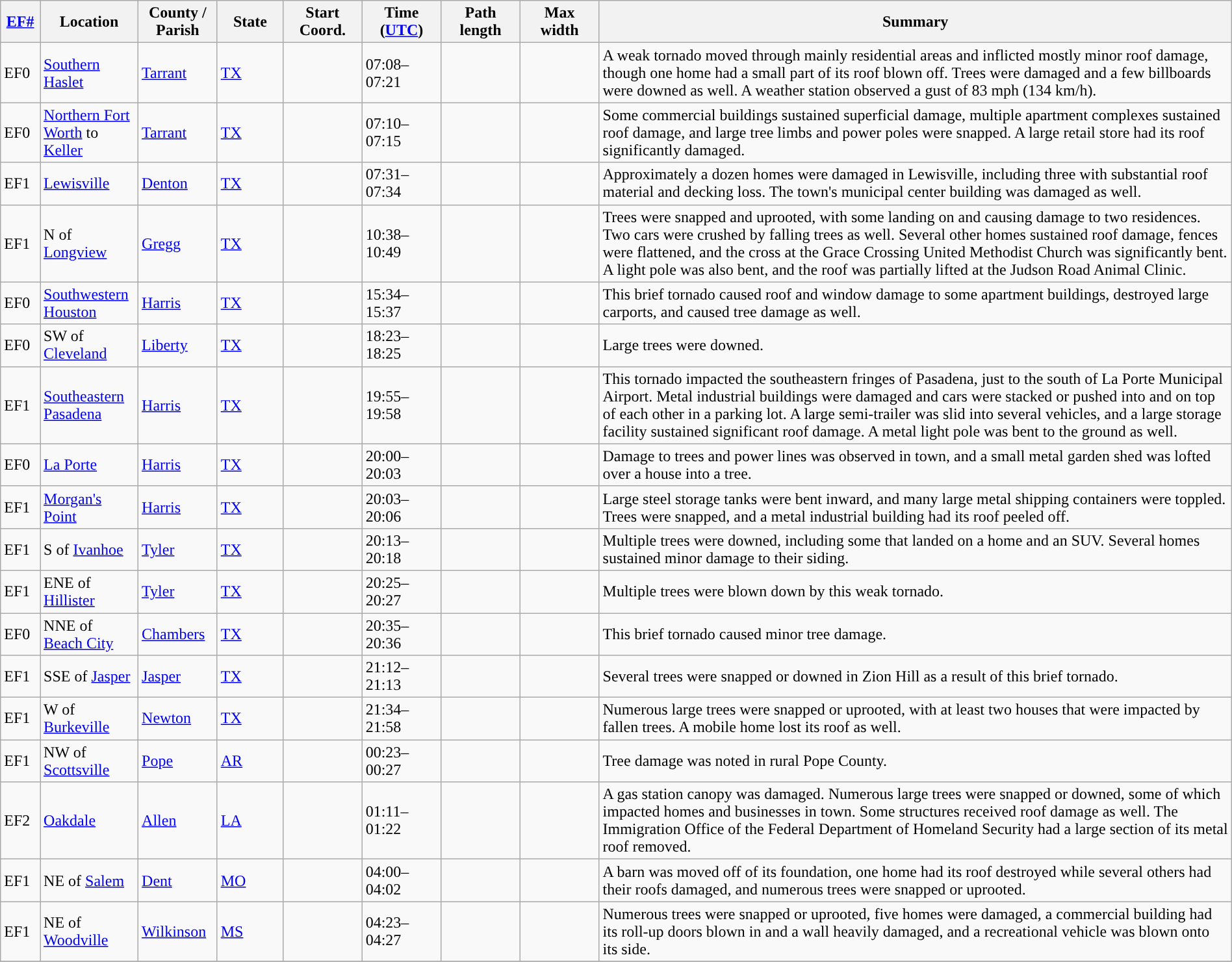<table class="wikitable sortable" style="width:100%;">
<tr>
<th scope="col" style="width:3%; text-align:center;"><a href='#'>EF#</a></th>
<th scope="col" style="width:7%; text-align:center;" class="unsortable">Location</th>
<th scope="col" style="width:6%; text-align:center;" class="unsortable">County / Parish</th>
<th scope="col" style="width:5%; text-align:center;">State</th>
<th scope="col" style="width:6%; text-align:center;">Start Coord.</th>
<th scope="col" style="width:6%; text-align:center;">Time (<a href='#'>UTC</a>)</th>
<th scope="col" style="width:6%; text-align:center;">Path length</th>
<th scope="col" style="width:6%; text-align:center;">Max width</th>
<th scope="col" class="unsortable" style="width:48%; text-align:center;">Summary</th>
</tr>
<tr>
<td>EF0</td>
<td><a href='#'>Southern Haslet</a></td>
<td><a href='#'>Tarrant</a></td>
<td><a href='#'>TX</a></td>
<td></td>
<td>07:08–07:21</td>
<td></td>
<td></td>
<td>A weak tornado moved through mainly residential areas and inflicted mostly minor roof damage, though one home had a small part of its roof blown off. Trees were damaged and a few billboards were downed as well. A weather station observed a gust of 83 mph (134 km/h).</td>
</tr>
<tr>
<td>EF0</td>
<td><a href='#'>Northern Fort Worth</a> to <a href='#'>Keller</a></td>
<td><a href='#'>Tarrant</a></td>
<td><a href='#'>TX</a></td>
<td></td>
<td>07:10–07:15</td>
<td></td>
<td></td>
<td>Some commercial buildings sustained superficial damage, multiple apartment complexes sustained roof damage, and large tree limbs and power poles were snapped. A large retail store had its roof significantly damaged.</td>
</tr>
<tr>
<td>EF1</td>
<td><a href='#'>Lewisville</a></td>
<td><a href='#'>Denton</a></td>
<td><a href='#'>TX</a></td>
<td></td>
<td>07:31–07:34</td>
<td></td>
<td></td>
<td>Approximately a dozen homes were damaged in Lewisville, including three with substantial roof material and decking loss. The town's municipal center building was damaged as well.</td>
</tr>
<tr>
<td>EF1</td>
<td>N of <a href='#'>Longview</a></td>
<td><a href='#'>Gregg</a></td>
<td><a href='#'>TX</a></td>
<td></td>
<td>10:38–10:49</td>
<td></td>
<td></td>
<td>Trees were snapped and uprooted, with some landing on and causing damage to two residences. Two cars were crushed by falling trees as well. Several other homes sustained roof damage, fences were flattened, and the cross at the Grace Crossing United Methodist Church was significantly bent. A light pole was also bent, and the roof was partially lifted at the Judson Road Animal Clinic.</td>
</tr>
<tr>
<td>EF0</td>
<td><a href='#'>Southwestern Houston</a></td>
<td><a href='#'>Harris</a></td>
<td><a href='#'>TX</a></td>
<td></td>
<td>15:34–15:37</td>
<td></td>
<td></td>
<td>This brief tornado caused roof and window damage to some apartment buildings, destroyed large carports, and caused tree damage as well.</td>
</tr>
<tr>
<td>EF0</td>
<td>SW of <a href='#'>Cleveland</a></td>
<td><a href='#'>Liberty</a></td>
<td><a href='#'>TX</a></td>
<td></td>
<td>18:23–18:25</td>
<td></td>
<td></td>
<td>Large trees were downed.</td>
</tr>
<tr>
<td>EF1</td>
<td><a href='#'>Southeastern Pasadena</a></td>
<td><a href='#'>Harris</a></td>
<td><a href='#'>TX</a></td>
<td></td>
<td>19:55–19:58</td>
<td></td>
<td></td>
<td>This tornado impacted the southeastern fringes of Pasadena, just to the south of La Porte Municipal Airport. Metal industrial buildings were damaged and cars were stacked or pushed into and on top of each other in a parking lot. A large semi-trailer was slid into several vehicles, and a large storage facility sustained significant roof damage. A metal light pole was bent to the ground as well.</td>
</tr>
<tr>
<td>EF0</td>
<td><a href='#'>La Porte</a></td>
<td><a href='#'>Harris</a></td>
<td><a href='#'>TX</a></td>
<td></td>
<td>20:00–20:03</td>
<td></td>
<td></td>
<td>Damage to trees and power lines was observed in town, and a small metal garden shed was lofted over a house into a tree.</td>
</tr>
<tr>
<td>EF1</td>
<td><a href='#'>Morgan's Point</a></td>
<td><a href='#'>Harris</a></td>
<td><a href='#'>TX</a></td>
<td></td>
<td>20:03–20:06</td>
<td></td>
<td></td>
<td>Large steel storage tanks were bent inward, and many large metal shipping containers were toppled. Trees were snapped, and a metal industrial building had its roof peeled off.</td>
</tr>
<tr>
<td>EF1</td>
<td>S of <a href='#'>Ivanhoe</a></td>
<td><a href='#'>Tyler</a></td>
<td><a href='#'>TX</a></td>
<td></td>
<td>20:13–20:18</td>
<td></td>
<td></td>
<td>Multiple trees were downed, including some that landed on a home and an SUV. Several homes sustained minor damage to their siding.</td>
</tr>
<tr>
<td>EF1</td>
<td>ENE of <a href='#'>Hillister</a></td>
<td><a href='#'>Tyler</a></td>
<td><a href='#'>TX</a></td>
<td></td>
<td>20:25–20:27</td>
<td></td>
<td></td>
<td>Multiple trees were blown down by this weak tornado.</td>
</tr>
<tr>
<td>EF0</td>
<td>NNE of <a href='#'>Beach City</a></td>
<td><a href='#'>Chambers</a></td>
<td><a href='#'>TX</a></td>
<td></td>
<td>20:35–20:36</td>
<td></td>
<td></td>
<td>This brief tornado caused minor tree damage.</td>
</tr>
<tr>
<td>EF1</td>
<td>SSE of <a href='#'>Jasper</a></td>
<td><a href='#'>Jasper</a></td>
<td><a href='#'>TX</a></td>
<td></td>
<td>21:12–21:13</td>
<td></td>
<td></td>
<td>Several trees were snapped or downed in Zion Hill as a result of this brief tornado.</td>
</tr>
<tr>
<td>EF1</td>
<td>W of <a href='#'>Burkeville</a></td>
<td><a href='#'>Newton</a></td>
<td><a href='#'>TX</a></td>
<td></td>
<td>21:34–21:58</td>
<td></td>
<td></td>
<td>Numerous large trees were snapped or uprooted, with at least two houses that were impacted by fallen trees. A mobile home lost its roof as well.</td>
</tr>
<tr>
<td>EF1</td>
<td>NW of <a href='#'>Scottsville</a></td>
<td><a href='#'>Pope</a></td>
<td><a href='#'>AR</a></td>
<td></td>
<td>00:23–00:27</td>
<td></td>
<td></td>
<td>Tree damage was noted in rural Pope County.</td>
</tr>
<tr>
<td>EF2</td>
<td><a href='#'>Oakdale</a></td>
<td><a href='#'>Allen</a></td>
<td><a href='#'>LA</a></td>
<td></td>
<td>01:11–01:22</td>
<td></td>
<td></td>
<td>A gas station canopy was damaged. Numerous large trees were snapped or downed, some of which impacted homes and businesses in town. Some structures received roof damage as well. The Immigration Office of the Federal Department of Homeland Security had a large section of its metal roof removed.</td>
</tr>
<tr>
<td>EF1</td>
<td>NE of <a href='#'>Salem</a></td>
<td><a href='#'>Dent</a></td>
<td><a href='#'>MO</a></td>
<td></td>
<td>04:00–04:02</td>
<td></td>
<td></td>
<td>A barn was moved off of its foundation, one home had its roof destroyed while several others had their roofs damaged, and numerous trees were snapped or uprooted.</td>
</tr>
<tr>
<td>EF1</td>
<td>NE of <a href='#'>Woodville</a></td>
<td><a href='#'>Wilkinson</a></td>
<td><a href='#'>MS</a></td>
<td></td>
<td>04:23–04:27</td>
<td></td>
<td></td>
<td>Numerous trees were snapped or uprooted, five homes were damaged, a commercial building had its roll-up doors blown in and a wall heavily damaged, and a recreational vehicle was blown onto its side.</td>
</tr>
<tr>
</tr>
</table>
